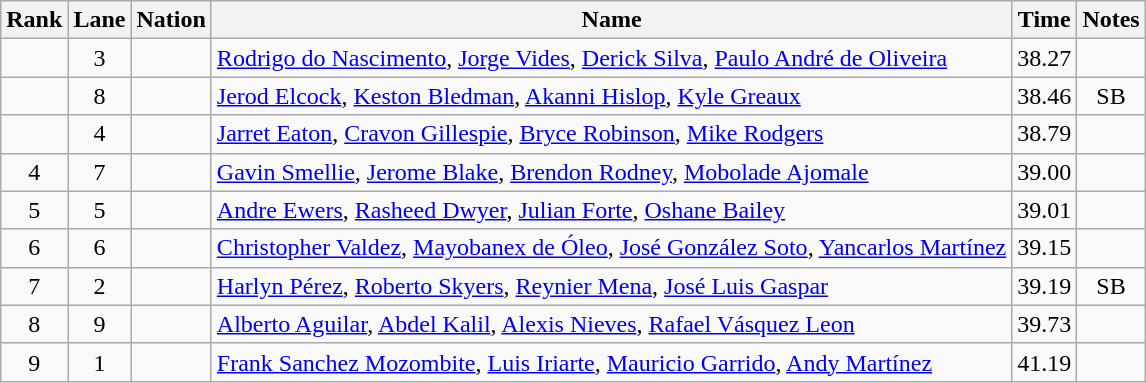<table class="wikitable sortable" style="text-align:center">
<tr>
<th>Rank</th>
<th>Lane</th>
<th>Nation</th>
<th>Name</th>
<th>Time</th>
<th>Notes</th>
</tr>
<tr>
<td></td>
<td>3</td>
<td align=left></td>
<td align=left><a href='#'>Rodrigo do Nascimento</a>, <a href='#'>Jorge Vides</a>, <a href='#'>Derick Silva</a>, <a href='#'>Paulo André de Oliveira</a></td>
<td>38.27</td>
<td></td>
</tr>
<tr>
<td></td>
<td>8</td>
<td align=left></td>
<td align=left><a href='#'>Jerod Elcock</a>, <a href='#'>Keston Bledman</a>, <a href='#'>Akanni Hislop</a>, <a href='#'>Kyle Greaux</a></td>
<td>38.46</td>
<td>SB</td>
</tr>
<tr>
<td></td>
<td>4</td>
<td align=left></td>
<td align=left><a href='#'>Jarret Eaton</a>, <a href='#'>Cravon Gillespie</a>, <a href='#'>Bryce Robinson</a>, <a href='#'>Mike Rodgers</a></td>
<td>38.79</td>
<td></td>
</tr>
<tr>
<td>4</td>
<td>7</td>
<td align=left></td>
<td align=left><a href='#'>Gavin Smellie</a>, <a href='#'>Jerome Blake</a>, <a href='#'>Brendon Rodney</a>, <a href='#'>Mobolade Ajomale</a></td>
<td>39.00</td>
<td></td>
</tr>
<tr>
<td>5</td>
<td>5</td>
<td align=left></td>
<td align=left><a href='#'>Andre Ewers</a>, <a href='#'>Rasheed Dwyer</a>, <a href='#'>Julian Forte</a>, <a href='#'>Oshane Bailey</a></td>
<td>39.01</td>
<td></td>
</tr>
<tr>
<td>6</td>
<td>6</td>
<td align=left></td>
<td align=left><a href='#'>Christopher Valdez</a>, <a href='#'>Mayobanex de Óleo</a>, <a href='#'>José González Soto</a>, <a href='#'>Yancarlos Martínez</a></td>
<td>39.15</td>
<td></td>
</tr>
<tr>
<td>7</td>
<td>2</td>
<td align=left></td>
<td align=left><a href='#'>Harlyn Pérez</a>, <a href='#'>Roberto Skyers</a>, <a href='#'>Reynier Mena</a>, <a href='#'>José Luis Gaspar</a></td>
<td>39.19</td>
<td>SB</td>
</tr>
<tr>
<td>8</td>
<td>9</td>
<td align=left></td>
<td align=left><a href='#'>Alberto Aguilar</a>, <a href='#'>Abdel Kalil</a>, <a href='#'>Alexis Nieves</a>, <a href='#'>Rafael Vásquez Leon</a></td>
<td>39.73</td>
<td></td>
</tr>
<tr>
<td>9</td>
<td>1</td>
<td align=left></td>
<td align=left><a href='#'>Frank Sanchez Mozombite</a>, <a href='#'>Luis Iriarte</a>, <a href='#'>Mauricio Garrido</a>, <a href='#'>Andy Martínez</a></td>
<td>41.19</td>
<td></td>
</tr>
</table>
